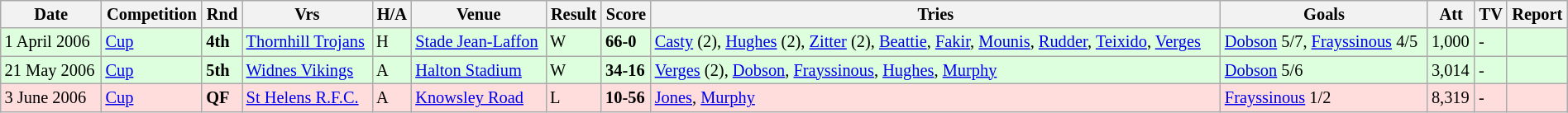<table class="wikitable"  style="font-size:85%; width:100%;">
<tr>
<th>Date</th>
<th>Competition</th>
<th>Rnd</th>
<th>Vrs</th>
<th>H/A</th>
<th>Venue</th>
<th>Result</th>
<th>Score</th>
<th>Tries</th>
<th>Goals</th>
<th>Att</th>
<th>TV</th>
<th>Report</th>
</tr>
<tr style="background:#ddffdd;" width=20 | >
<td>1 April 2006</td>
<td><a href='#'>Cup</a></td>
<td><strong>4th</strong></td>
<td><a href='#'>Thornhill Trojans</a></td>
<td>H</td>
<td><a href='#'>Stade Jean-Laffon</a></td>
<td>W</td>
<td><strong>66-0</strong></td>
<td><a href='#'>Casty</a> (2), <a href='#'>Hughes</a> (2), <a href='#'>Zitter</a> (2), <a href='#'>Beattie</a>, <a href='#'>Fakir</a>, <a href='#'>Mounis</a>, <a href='#'>Rudder</a>, <a href='#'>Teixido</a>, <a href='#'>Verges</a></td>
<td><a href='#'>Dobson</a> 5/7, <a href='#'>Frayssinous</a> 4/5</td>
<td>1,000</td>
<td>-</td>
<td></td>
</tr>
<tr style="background:#ddffdd;" width=20 | >
<td>21 May 2006</td>
<td><a href='#'>Cup</a></td>
<td><strong>5th</strong></td>
<td><a href='#'>Widnes Vikings</a></td>
<td>A</td>
<td><a href='#'>Halton Stadium</a></td>
<td>W</td>
<td><strong>34-16</strong></td>
<td><a href='#'>Verges</a> (2), <a href='#'>Dobson</a>, <a href='#'>Frayssinous</a>, <a href='#'>Hughes</a>, <a href='#'>Murphy</a></td>
<td><a href='#'>Dobson</a> 5/6</td>
<td>3,014</td>
<td>-</td>
<td></td>
</tr>
<tr style="background:#ffdddd;" width=20 | >
<td>3 June 2006</td>
<td><a href='#'>Cup</a></td>
<td><strong>QF</strong></td>
<td><a href='#'>St Helens R.F.C.</a></td>
<td>A</td>
<td><a href='#'>Knowsley Road</a></td>
<td>L</td>
<td><strong>10-56</strong></td>
<td><a href='#'>Jones</a>, <a href='#'>Murphy</a></td>
<td><a href='#'>Frayssinous</a> 1/2</td>
<td>8,319</td>
<td>-</td>
<td></td>
</tr>
</table>
